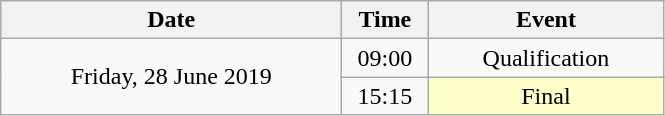<table class = "wikitable" style="text-align:center;">
<tr>
<th width=220>Date</th>
<th width=50>Time</th>
<th width=150>Event</th>
</tr>
<tr>
<td rowspan=2>Friday, 28 June 2019</td>
<td>09:00</td>
<td>Qualification</td>
</tr>
<tr>
<td>15:15</td>
<td bgcolor=ffffcc>Final</td>
</tr>
</table>
